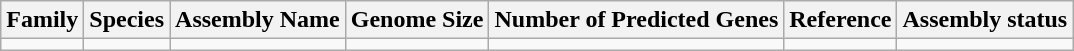<table class="wikitable sortable">
<tr>
<th>Family</th>
<th>Species</th>
<th>Assembly Name</th>
<th>Genome Size</th>
<th>Number of Predicted Genes</th>
<th>Reference</th>
<th>Assembly status</th>
</tr>
<tr>
<td></td>
<td></td>
<td></td>
<td></td>
<td></td>
<td></td>
<td></td>
</tr>
</table>
